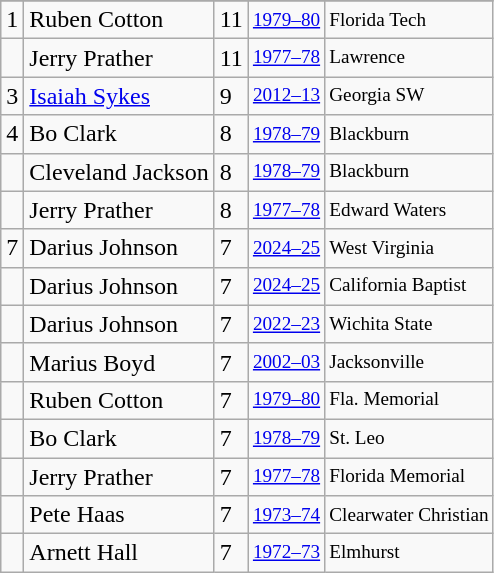<table class="wikitable">
<tr>
</tr>
<tr>
<td>1</td>
<td>Ruben Cotton</td>
<td>11</td>
<td style="font-size:80%;"><a href='#'>1979–80</a></td>
<td style="font-size:80%;">Florida Tech</td>
</tr>
<tr>
<td></td>
<td>Jerry Prather</td>
<td>11</td>
<td style="font-size:80%;"><a href='#'>1977–78</a></td>
<td style="font-size:80%;">Lawrence</td>
</tr>
<tr>
<td>3</td>
<td><a href='#'>Isaiah Sykes</a></td>
<td>9</td>
<td style="font-size:80%;"><a href='#'>2012–13</a></td>
<td style="font-size:80%;">Georgia SW</td>
</tr>
<tr>
<td>4</td>
<td>Bo Clark</td>
<td>8</td>
<td style="font-size:80%;"><a href='#'>1978–79</a></td>
<td style="font-size:80%;">Blackburn</td>
</tr>
<tr>
<td></td>
<td>Cleveland Jackson</td>
<td>8</td>
<td style="font-size:80%;"><a href='#'>1978–79</a></td>
<td style="font-size:80%;">Blackburn</td>
</tr>
<tr>
<td></td>
<td>Jerry Prather</td>
<td>8</td>
<td style="font-size:80%;"><a href='#'>1977–78</a></td>
<td style="font-size:80%;">Edward Waters</td>
</tr>
<tr>
<td>7</td>
<td>Darius Johnson</td>
<td>7</td>
<td style="font-size:80%;"><a href='#'>2024–25</a></td>
<td style="font-size:80%;">West Virginia</td>
</tr>
<tr>
<td></td>
<td>Darius Johnson</td>
<td>7</td>
<td style="font-size:80%;"><a href='#'>2024–25</a></td>
<td style="font-size:80%;">California Baptist</td>
</tr>
<tr>
<td></td>
<td>Darius Johnson</td>
<td>7</td>
<td style="font-size:80%;"><a href='#'>2022–23</a></td>
<td style="font-size:80%;">Wichita State</td>
</tr>
<tr>
<td></td>
<td>Marius Boyd</td>
<td>7</td>
<td style="font-size:80%;"><a href='#'>2002–03</a></td>
<td style="font-size:80%;">Jacksonville</td>
</tr>
<tr>
<td></td>
<td>Ruben Cotton</td>
<td>7</td>
<td style="font-size:80%;"><a href='#'>1979–80</a></td>
<td style="font-size:80%;">Fla. Memorial</td>
</tr>
<tr>
<td></td>
<td>Bo Clark</td>
<td>7</td>
<td style="font-size:80%;"><a href='#'>1978–79</a></td>
<td style="font-size:80%;">St. Leo</td>
</tr>
<tr>
<td></td>
<td>Jerry Prather</td>
<td>7</td>
<td style="font-size:80%;"><a href='#'>1977–78</a></td>
<td style="font-size:80%;">Florida Memorial</td>
</tr>
<tr>
<td></td>
<td>Pete Haas</td>
<td>7</td>
<td style="font-size:80%;"><a href='#'>1973–74</a></td>
<td style="font-size:80%;">Clearwater Christian</td>
</tr>
<tr>
<td></td>
<td>Arnett Hall</td>
<td>7</td>
<td style="font-size:80%;"><a href='#'>1972–73</a></td>
<td style="font-size:80%;">Elmhurst</td>
</tr>
</table>
